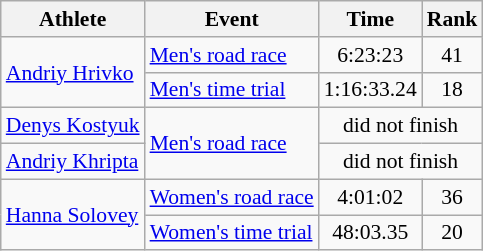<table class="wikitable" style="font-size:90%">
<tr>
<th>Athlete</th>
<th>Event</th>
<th>Time</th>
<th>Rank</th>
</tr>
<tr align=center>
<td align=left rowspan=2><a href='#'>Andriy Hrivko</a></td>
<td align=left><a href='#'>Men's road race</a></td>
<td>6:23:23</td>
<td>41</td>
</tr>
<tr align=center>
<td align=left><a href='#'>Men's time trial</a></td>
<td>1:16:33.24</td>
<td>18</td>
</tr>
<tr align=center>
<td align=left><a href='#'>Denys Kostyuk</a></td>
<td align=left rowspan=2><a href='#'>Men's road race</a></td>
<td colspan=2>did not finish</td>
</tr>
<tr align=center>
<td align=left><a href='#'>Andriy Khripta</a></td>
<td colspan=2>did not finish</td>
</tr>
<tr align=center>
<td align=left rowspan=2><a href='#'>Hanna Solovey</a></td>
<td align=left><a href='#'>Women's road race</a></td>
<td>4:01:02</td>
<td>36</td>
</tr>
<tr align=center>
<td align=left><a href='#'>Women's time trial</a></td>
<td>48:03.35</td>
<td>20</td>
</tr>
</table>
